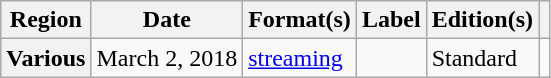<table class="wikitable plainrowheaders">
<tr>
<th scope="col">Region</th>
<th scope="col">Date</th>
<th scope="col">Format(s)</th>
<th scope="col">Label</th>
<th scope="col">Edition(s)</th>
<th scope="col"></th>
</tr>
<tr>
<th scope="row">Various</th>
<td>March 2, 2018</td>
<td><a href='#'>streaming</a></td>
<td></td>
<td>Standard</td>
<td style="text-align:center;"></td>
</tr>
</table>
